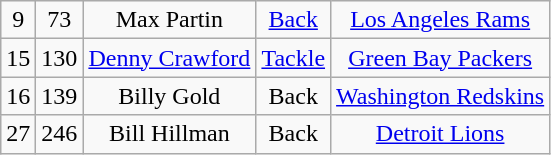<table class="wikitable" style="text-align:center">
<tr>
<td>9</td>
<td>73</td>
<td>Max Partin</td>
<td><a href='#'>Back</a></td>
<td><a href='#'>Los Angeles Rams</a></td>
</tr>
<tr>
<td>15</td>
<td>130</td>
<td><a href='#'>Denny Crawford</a></td>
<td><a href='#'>Tackle</a></td>
<td><a href='#'>Green Bay Packers</a></td>
</tr>
<tr>
<td>16</td>
<td>139</td>
<td>Billy Gold</td>
<td>Back</td>
<td><a href='#'>Washington Redskins</a></td>
</tr>
<tr>
<td>27</td>
<td>246</td>
<td>Bill Hillman</td>
<td>Back</td>
<td><a href='#'>Detroit Lions</a></td>
</tr>
</table>
